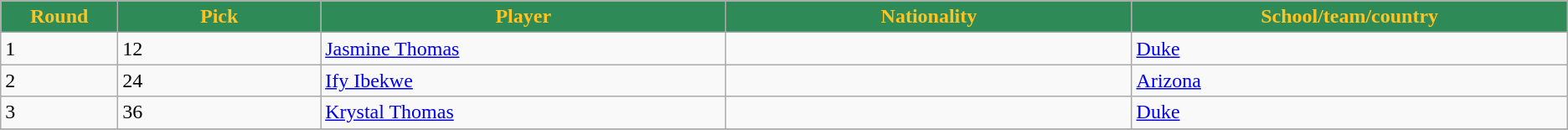<table class="wikitable" style="margin:0.5em; auto;">
<tr>
<th style="background:#2E8B57; color:#FFC322;" width="2%">Round</th>
<th style="background:#2E8B57; color:#FFC322;" width="5%">Pick</th>
<th style="background:#2E8B57; color:#FFC322;" width="10%">Player</th>
<th style="background:#2E8B57; color:#FFC322;" width="10%">Nationality</th>
<th style="background:#2E8B57; color:#FFC322;" width="10%">School/team/country</th>
</tr>
<tr>
<td>1</td>
<td>12</td>
<td><a href='#'>Jasmine Thomas</a></td>
<td></td>
<td><a href='#'>Duke</a></td>
</tr>
<tr>
<td>2</td>
<td>24</td>
<td><a href='#'>Ify Ibekwe</a></td>
<td></td>
<td><a href='#'>Arizona</a></td>
</tr>
<tr>
<td>3</td>
<td>36</td>
<td><a href='#'>Krystal Thomas</a></td>
<td></td>
<td><a href='#'>Duke</a></td>
</tr>
<tr>
</tr>
</table>
